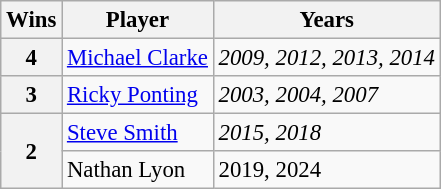<table class="wikitable" style="font-size: 95%;">
<tr>
<th><strong>Wins</strong></th>
<th><strong>Player</strong></th>
<th><strong>Years</strong></th>
</tr>
<tr>
<th>4</th>
<td><a href='#'>Michael Clarke</a></td>
<td><em>2009, 2012, 2013, 2014</em></td>
</tr>
<tr>
<th>3</th>
<td><a href='#'>Ricky Ponting</a></td>
<td><em>2003, 2004, 2007</em></td>
</tr>
<tr>
<th rowspan="2">2</th>
<td><a href='#'>Steve Smith</a></td>
<td><em>2015, 2018</em></td>
</tr>
<tr>
<td>Nathan Lyon</td>
<td>2019, 2024</td>
</tr>
</table>
